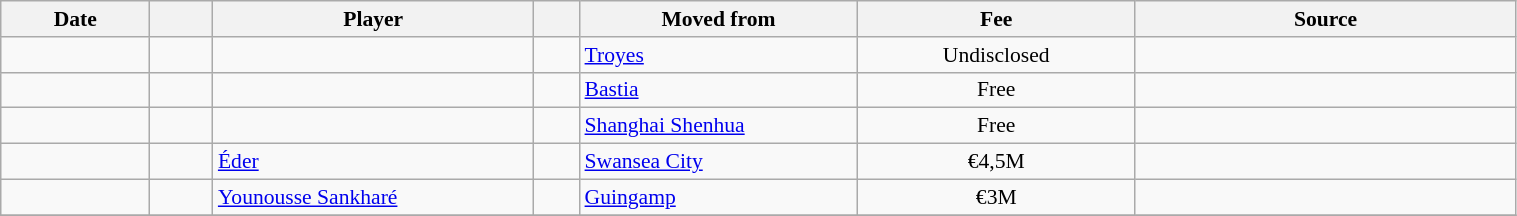<table class="wikitable" style="text-left; font-size:90%; width:80%;">
<tr>
<th style="width:80px;">Date</th>
<th style="width:30px;"></th>
<th style="width:180px;">Player</th>
<th style="width:20px;"></th>
<th style="width:155px;">Moved from</th>
<th style="width:155px;" class="unsortable">Fee</th>
<th style="width:215px;" class="unsortable">Source</th>
</tr>
<tr>
<td></td>
<td align=center></td>
<td> </td>
<td></td>
<td> <a href='#'>Troyes</a></td>
<td align=center>Undisclosed</td>
<td align=center></td>
</tr>
<tr>
<td></td>
<td align=center></td>
<td> </td>
<td></td>
<td> <a href='#'>Bastia</a></td>
<td align=center>Free</td>
<td align=center></td>
</tr>
<tr>
<td></td>
<td align=center></td>
<td> </td>
<td></td>
<td> <a href='#'>Shanghai Shenhua</a></td>
<td align=center>Free</td>
<td align=center></td>
</tr>
<tr>
<td></td>
<td align=center></td>
<td> <a href='#'>Éder</a></td>
<td></td>
<td> <a href='#'>Swansea City</a></td>
<td align=center>€4,5M</td>
<td align=center></td>
</tr>
<tr>
<td></td>
<td align=center></td>
<td> <a href='#'>Younousse Sankharé</a></td>
<td></td>
<td> <a href='#'>Guingamp</a></td>
<td align=center>€3M</td>
<td align=center></td>
</tr>
<tr>
</tr>
</table>
